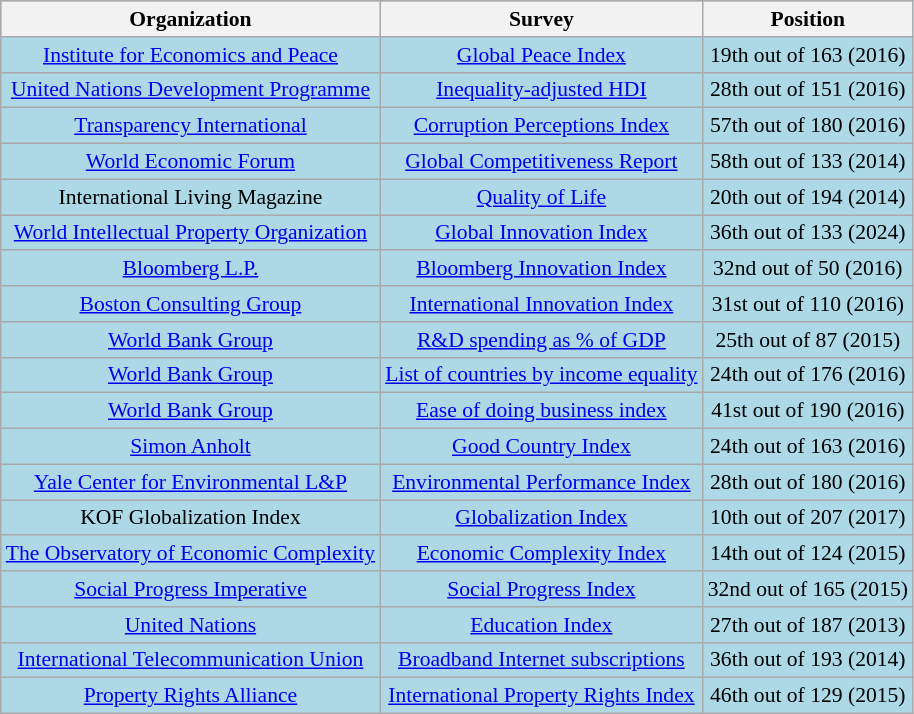<table class="wikitable sortable" style="background:lightblue; text-align:center; font-size:90%;">
<tr>
<th>Organization</th>
<th>Survey</th>
<th>Position</th>
</tr>
<tr>
<td><a href='#'>Institute for Economics and Peace</a></td>
<td><a href='#'>Global Peace Index</a></td>
<td>19th out of 163 (2016)</td>
</tr>
<tr>
<td><a href='#'>United Nations Development Programme</a></td>
<td><a href='#'>Inequality-adjusted HDI</a></td>
<td>28th out of 151 (2016)</td>
</tr>
<tr>
<td><a href='#'>Transparency International</a></td>
<td><a href='#'>Corruption Perceptions Index</a></td>
<td>57th out of 180 (2016)</td>
</tr>
<tr>
<td><a href='#'>World Economic Forum</a></td>
<td><a href='#'>Global Competitiveness Report</a></td>
<td>58th out of 133 (2014)</td>
</tr>
<tr>
<td>International Living Magazine</td>
<td><a href='#'>Quality of Life</a></td>
<td>20th out of 194 (2014)</td>
</tr>
<tr>
<td><a href='#'>World Intellectual Property Organization</a></td>
<td><a href='#'>Global Innovation Index</a></td>
<td>36th out of 133 (2024)</td>
</tr>
<tr>
<td><a href='#'>Bloomberg L.P.</a></td>
<td><a href='#'>Bloomberg Innovation Index</a></td>
<td>32nd out of 50 (2016)</td>
</tr>
<tr>
<td><a href='#'>Boston Consulting Group</a></td>
<td><a href='#'>International Innovation Index</a></td>
<td>31st out of 110 (2016)</td>
</tr>
<tr>
<td><a href='#'>World Bank Group</a></td>
<td><a href='#'>R&D spending as % of GDP</a></td>
<td>25th out of 87 (2015)</td>
</tr>
<tr>
<td><a href='#'>World Bank Group</a></td>
<td><a href='#'>List of countries by income equality</a></td>
<td>24th out of 176 (2016)</td>
</tr>
<tr>
<td><a href='#'>World Bank Group</a></td>
<td><a href='#'>Ease of doing business index</a></td>
<td>41st out of 190 (2016)</td>
</tr>
<tr>
<td><a href='#'>Simon Anholt</a></td>
<td><a href='#'>Good Country Index</a></td>
<td>24th out of 163 (2016)</td>
</tr>
<tr>
<td><a href='#'>Yale Center for Environmental L&P</a></td>
<td><a href='#'>Environmental Performance Index</a></td>
<td>28th out of 180 (2016)</td>
</tr>
<tr>
<td>KOF Globalization Index</td>
<td><a href='#'>Globalization Index</a></td>
<td>10th out of 207 (2017)</td>
</tr>
<tr>
<td><a href='#'>The Observatory of Economic Complexity</a></td>
<td><a href='#'>Economic Complexity Index</a></td>
<td>14th out of 124 (2015)</td>
</tr>
<tr>
<td><a href='#'>Social Progress Imperative</a></td>
<td><a href='#'>Social Progress Index</a></td>
<td>32nd out of 165 (2015)</td>
</tr>
<tr>
<td><a href='#'>United Nations</a></td>
<td><a href='#'>Education Index</a></td>
<td>27th out of 187 (2013)</td>
</tr>
<tr>
<td><a href='#'>International Telecommunication Union</a></td>
<td><a href='#'>Broadband Internet subscriptions</a></td>
<td>36th out of 193 (2014)</td>
</tr>
<tr>
<td><a href='#'>Property Rights Alliance</a></td>
<td><a href='#'>International Property Rights Index</a></td>
<td>46th out of 129 (2015)</td>
</tr>
</table>
